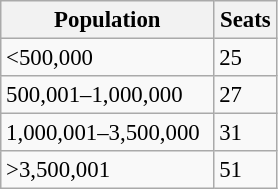<table class="wikitable" style="text-align:left; font-size:95%;">
<tr>
<th width="135">Population</th>
<th width="35">Seats</th>
</tr>
<tr>
<td><500,000</td>
<td>25</td>
</tr>
<tr>
<td>500,001–1,000,000</td>
<td>27</td>
</tr>
<tr>
<td>1,000,001–3,500,000</td>
<td>31</td>
</tr>
<tr>
<td>>3,500,001</td>
<td>51</td>
</tr>
</table>
